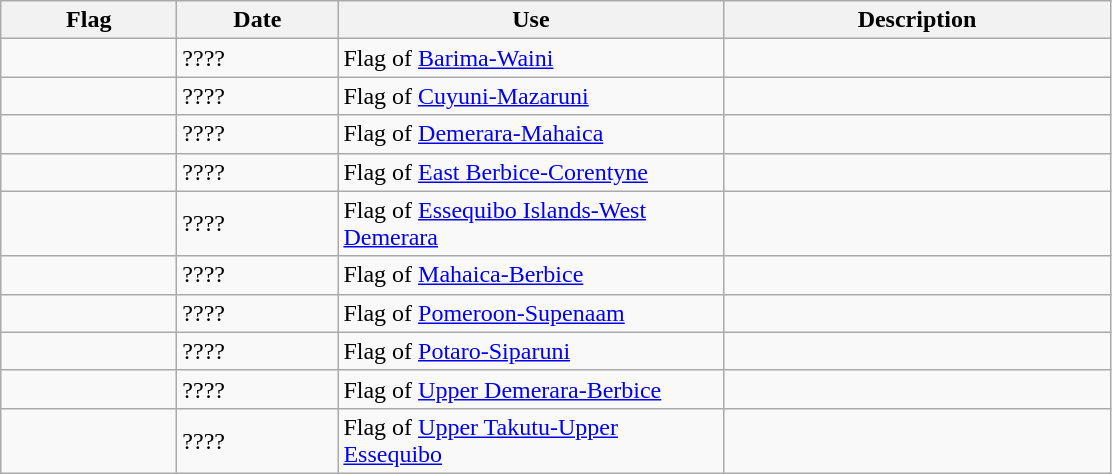<table class="wikitable">
<tr>
<th style="width:110px;">Flag</th>
<th style="width:100px;">Date</th>
<th style="width:250px;">Use</th>
<th style="width:250px;">Description</th>
</tr>
<tr>
<td></td>
<td>????</td>
<td>Flag of <a href='#'>Barima-Waini</a></td>
<td></td>
</tr>
<tr>
<td></td>
<td>????</td>
<td>Flag of <a href='#'>Cuyuni-Mazaruni</a></td>
<td></td>
</tr>
<tr>
<td></td>
<td>????</td>
<td>Flag of <a href='#'>Demerara-Mahaica</a></td>
<td></td>
</tr>
<tr>
<td></td>
<td>????</td>
<td>Flag of <a href='#'>East Berbice-Corentyne</a></td>
<td></td>
</tr>
<tr>
<td></td>
<td>????</td>
<td>Flag of <a href='#'>Essequibo Islands-West Demerara</a></td>
<td></td>
</tr>
<tr>
<td></td>
<td>????</td>
<td>Flag of <a href='#'>Mahaica-Berbice</a></td>
<td></td>
</tr>
<tr>
<td></td>
<td>????</td>
<td>Flag of <a href='#'>Pomeroon-Supenaam</a></td>
<td></td>
</tr>
<tr>
<td></td>
<td>????</td>
<td>Flag of <a href='#'>Potaro-Siparuni</a></td>
<td></td>
</tr>
<tr>
<td></td>
<td>????</td>
<td>Flag of <a href='#'>Upper Demerara-Berbice</a></td>
<td></td>
</tr>
<tr>
<td></td>
<td>????</td>
<td>Flag of <a href='#'>Upper Takutu-Upper Essequibo</a></td>
<td></td>
</tr>
</table>
